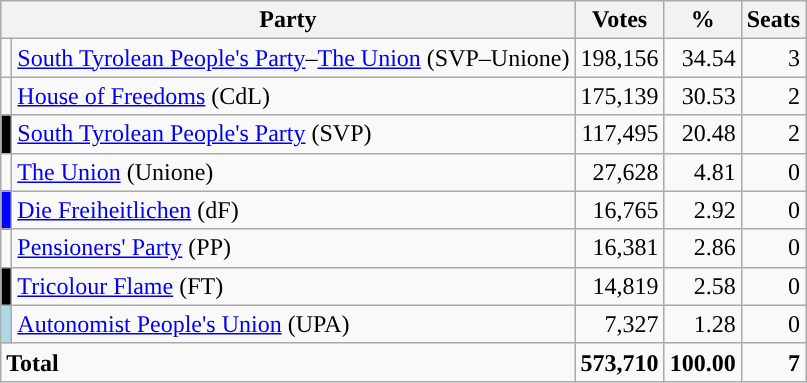<table class=wikitable style="text-align:right">
<tr>
<th colspan=2>Party</th>
<th>Votes</th>
<th>%</th>
<th>Seats</th>
</tr>
<tr>
<td></td>
<td align="left"><a href='#'>South Tyrolean People's Party</a>–<a href='#'>The Union</a> (SVP–Unione)</td>
<td align="right">198,156</td>
<td align="right">34.54</td>
<td align="right">3</td>
</tr>
<tr>
<td></td>
<td align="left"><a href='#'>House of Freedoms</a> (CdL)</td>
<td align="right">175,139</td>
<td align="right">30.53</td>
<td align="right">2</td>
</tr>
<tr>
<td bgcolor="black"></td>
<td align="left"><a href='#'>South Tyrolean People's Party</a> (SVP)</td>
<td align="right">117,495</td>
<td align="right">20.48</td>
<td align="right">2</td>
</tr>
<tr>
<td></td>
<td align="left"><a href='#'>The Union</a> (Unione)</td>
<td align="right">27,628</td>
<td align="right">4.81</td>
<td align="right">0</td>
</tr>
<tr>
<td bgcolor="blue"></td>
<td align="left"><a href='#'>Die Freiheitlichen</a> (dF)</td>
<td align="right">16,765</td>
<td align="right">2.92</td>
<td align="right">0</td>
</tr>
<tr>
<td></td>
<td align="left"><a href='#'>Pensioners' Party</a> (PP)</td>
<td align="right">16,381</td>
<td align="right">2.86</td>
<td align="right">0</td>
</tr>
<tr>
<td bgcolor="black"></td>
<td align="left"><a href='#'>Tricolour Flame</a> (FT)</td>
<td align="right">14,819</td>
<td align="right">2.58</td>
<td align="right">0</td>
</tr>
<tr>
<td bgcolor="lightblue"></td>
<td align="left"><a href='#'>Autonomist People's Union</a> (UPA)</td>
<td align="right">7,327</td>
<td align="right">1.28</td>
<td align="right">0</td>
</tr>
<tr>
<td align="left" colspan=2><strong>Total</strong></td>
<td align="right"><strong>573,710</strong></td>
<td align="right"><strong>100.00</strong></td>
<td align="right"><strong>7</strong></td>
</tr>
</table>
